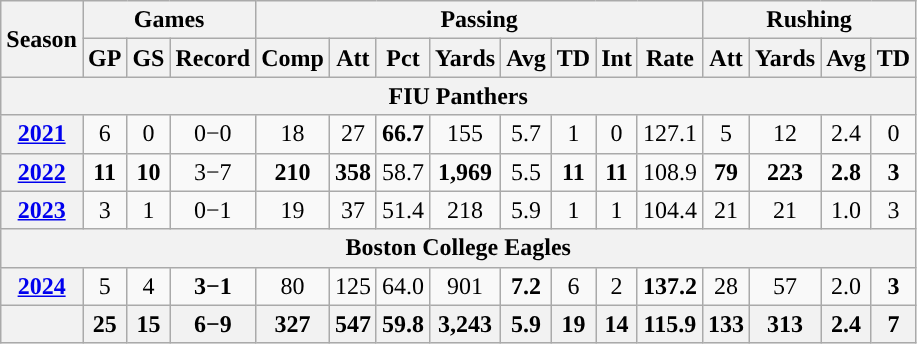<table class="wikitable" style="text-align:center;">
<tr>
<th rowspan="2">Season</th>
<th colspan="3">Games</th>
<th colspan="8">Passing</th>
<th colspan="5">Rushing</th>
</tr>
<tr>
<th>GP</th>
<th>GS</th>
<th>Record</th>
<th>Comp</th>
<th>Att</th>
<th>Pct</th>
<th>Yards</th>
<th>Avg</th>
<th>TD</th>
<th>Int</th>
<th>Rate</th>
<th>Att</th>
<th>Yards</th>
<th>Avg</th>
<th>TD</th>
</tr>
<tr>
<th colspan="16">FIU Panthers</th>
</tr>
<tr>
<th><a href='#'>2021</a></th>
<td>6</td>
<td>0</td>
<td>0−0</td>
<td>18</td>
<td>27</td>
<td><strong>66.7</strong></td>
<td>155</td>
<td>5.7</td>
<td>1</td>
<td>0</td>
<td>127.1</td>
<td>5</td>
<td>12</td>
<td>2.4</td>
<td>0</td>
</tr>
<tr>
<th><a href='#'>2022</a></th>
<td><strong>11</strong></td>
<td><strong>10</strong></td>
<td>3−7</td>
<td><strong>210</strong></td>
<td><strong>358</strong></td>
<td>58.7</td>
<td><strong>1,969</strong></td>
<td>5.5</td>
<td><strong>11</strong></td>
<td><strong>11</strong></td>
<td>108.9</td>
<td><strong>79</strong></td>
<td><strong>223</strong></td>
<td><strong>2.8</strong></td>
<td><strong>3</strong></td>
</tr>
<tr>
<th><a href='#'>2023</a></th>
<td>3</td>
<td>1</td>
<td>0−1</td>
<td>19</td>
<td>37</td>
<td>51.4</td>
<td>218</td>
<td>5.9</td>
<td>1</td>
<td>1</td>
<td>104.4</td>
<td>21</td>
<td>21</td>
<td>1.0</td>
<td>3</td>
</tr>
<tr>
<th colspan="16">Boston College Eagles</th>
</tr>
<tr>
<th><a href='#'>2024</a></th>
<td>5</td>
<td>4</td>
<td><strong>3−1</strong></td>
<td>80</td>
<td>125</td>
<td>64.0</td>
<td>901</td>
<td><strong>7.2</strong></td>
<td>6</td>
<td>2</td>
<td><strong>137.2</strong></td>
<td>28</td>
<td>57</td>
<td>2.0</td>
<td><strong>3</strong></td>
</tr>
<tr>
<th></th>
<th>25</th>
<th>15</th>
<th>6−9</th>
<th>327</th>
<th>547</th>
<th>59.8</th>
<th>3,243</th>
<th>5.9</th>
<th>19</th>
<th>14</th>
<th>115.9</th>
<th>133</th>
<th>313</th>
<th>2.4</th>
<th>7</th>
</tr>
</table>
